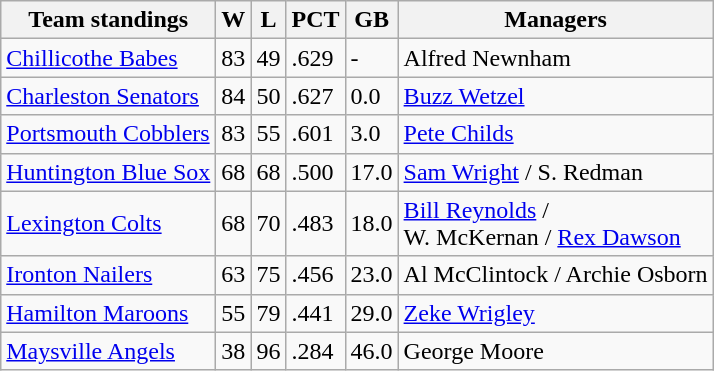<table class="wikitable">
<tr>
<th>Team standings</th>
<th>W</th>
<th>L</th>
<th>PCT</th>
<th>GB</th>
<th>Managers</th>
</tr>
<tr>
<td><a href='#'>Chillicothe Babes</a></td>
<td>83</td>
<td>49</td>
<td>.629</td>
<td>-</td>
<td>Alfred Newnham</td>
</tr>
<tr>
<td><a href='#'>Charleston Senators</a></td>
<td>84</td>
<td>50</td>
<td>.627</td>
<td>0.0</td>
<td><a href='#'>Buzz Wetzel</a></td>
</tr>
<tr>
<td><a href='#'>Portsmouth Cobblers</a></td>
<td>83</td>
<td>55</td>
<td>.601</td>
<td>3.0</td>
<td><a href='#'>Pete Childs</a></td>
</tr>
<tr>
<td><a href='#'>Huntington Blue Sox</a></td>
<td>68</td>
<td>68</td>
<td>.500</td>
<td>17.0</td>
<td><a href='#'>Sam Wright</a> / S. Redman</td>
</tr>
<tr>
<td><a href='#'>Lexington Colts</a></td>
<td>68</td>
<td>70</td>
<td>.483</td>
<td>18.0</td>
<td><a href='#'>Bill Reynolds</a> / <br>W. McKernan / <a href='#'>Rex Dawson</a></td>
</tr>
<tr>
<td><a href='#'>Ironton Nailers</a></td>
<td>63</td>
<td>75</td>
<td>.456</td>
<td>23.0</td>
<td>Al McClintock / Archie Osborn</td>
</tr>
<tr>
<td><a href='#'>Hamilton Maroons</a></td>
<td>55</td>
<td>79</td>
<td>.441</td>
<td>29.0</td>
<td><a href='#'>Zeke Wrigley</a></td>
</tr>
<tr>
<td><a href='#'>Maysville Angels</a></td>
<td>38</td>
<td>96</td>
<td>.284</td>
<td>46.0</td>
<td>George Moore</td>
</tr>
</table>
